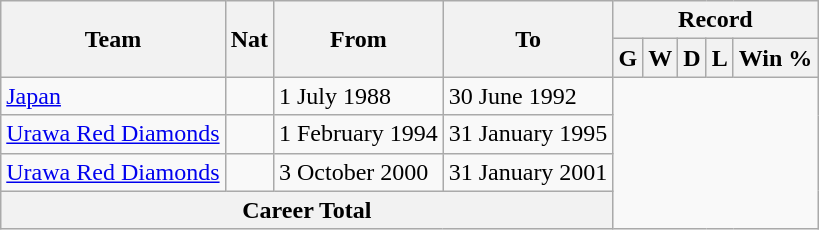<table class="wikitable" style="text-align: center">
<tr>
<th rowspan="2">Team</th>
<th rowspan="2">Nat</th>
<th rowspan="2">From</th>
<th rowspan="2">To</th>
<th colspan="9">Record</th>
</tr>
<tr>
<th>G</th>
<th>W</th>
<th>D</th>
<th>L</th>
<th>Win %</th>
</tr>
<tr>
<td align=left><a href='#'>Japan</a></td>
<td></td>
<td align=left>1 July 1988</td>
<td align=left>30 June 1992<br></td>
</tr>
<tr>
<td align=left><a href='#'>Urawa Red Diamonds</a></td>
<td></td>
<td align=left>1 February 1994</td>
<td align=left>31 January 1995<br></td>
</tr>
<tr>
<td align=left><a href='#'>Urawa Red Diamonds</a></td>
<td></td>
<td align=left>3 October 2000</td>
<td align=left>31 January 2001<br></td>
</tr>
<tr>
<th colspan="4">Career Total<br></th>
</tr>
</table>
